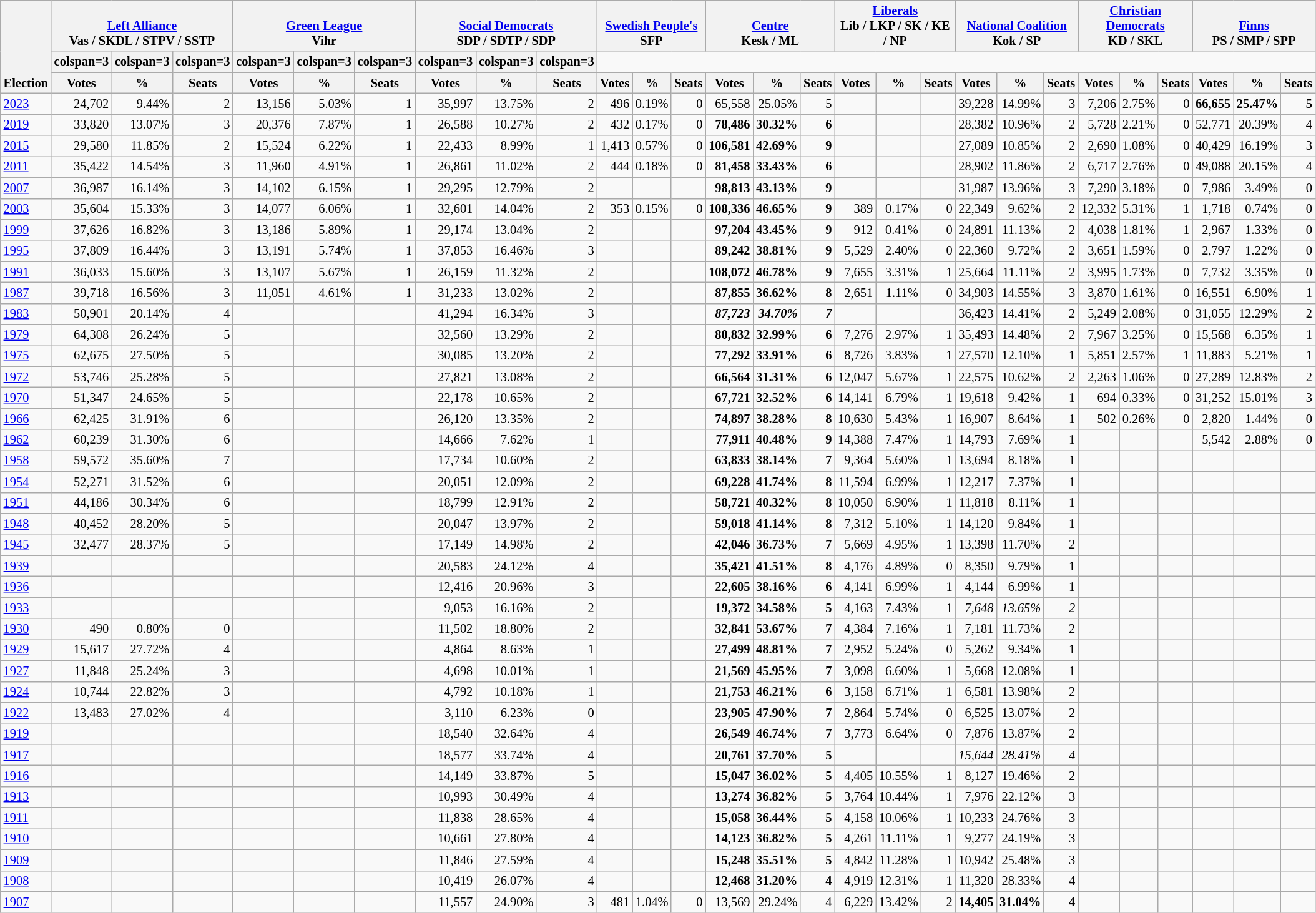<table class="wikitable" border="1" style="font-size:85%; text-align:right;">
<tr>
<th style="text-align:left;" valign=bottom rowspan=3>Election</th>
<th valign=bottom colspan=3><a href='#'>Left Alliance</a><br>Vas / SKDL / STPV / SSTP</th>
<th valign=bottom colspan=3><a href='#'>Green League</a><br>Vihr</th>
<th valign=bottom colspan=3><a href='#'>Social Democrats</a><br>SDP / SDTP / SDP</th>
<th valign=bottom colspan=3><a href='#'>Swedish People's</a><br>SFP</th>
<th valign=bottom colspan=3><a href='#'>Centre</a><br>Kesk / ML</th>
<th valign=bottom colspan=3><a href='#'>Liberals</a><br>Lib / LKP / SK / KE / NP</th>
<th valign=bottom colspan=3><a href='#'>National Coalition</a><br>Kok / SP</th>
<th valign=bottom colspan=3><a href='#'>Christian Democrats</a><br>KD / SKL</th>
<th valign=bottom colspan=3><a href='#'>Finns</a><br>PS / SMP / SPP</th>
</tr>
<tr>
<th>colspan=3 </th>
<th>colspan=3 </th>
<th>colspan=3 </th>
<th>colspan=3 </th>
<th>colspan=3 </th>
<th>colspan=3 </th>
<th>colspan=3 </th>
<th>colspan=3 </th>
<th>colspan=3 </th>
</tr>
<tr>
<th>Votes</th>
<th>%</th>
<th>Seats</th>
<th>Votes</th>
<th>%</th>
<th>Seats</th>
<th>Votes</th>
<th>%</th>
<th>Seats</th>
<th>Votes</th>
<th>%</th>
<th>Seats</th>
<th>Votes</th>
<th>%</th>
<th>Seats</th>
<th>Votes</th>
<th>%</th>
<th>Seats</th>
<th>Votes</th>
<th>%</th>
<th>Seats</th>
<th>Votes</th>
<th>%</th>
<th>Seats</th>
<th>Votes</th>
<th>%</th>
<th>Seats</th>
</tr>
<tr>
<td align=left><a href='#'>2023</a></td>
<td>24,702</td>
<td>9.44%</td>
<td>2</td>
<td>13,156</td>
<td>5.03%</td>
<td>1</td>
<td>35,997</td>
<td>13.75%</td>
<td>2</td>
<td>496</td>
<td>0.19%</td>
<td>0</td>
<td>65,558</td>
<td>25.05%</td>
<td>5</td>
<td></td>
<td></td>
<td></td>
<td>39,228</td>
<td>14.99%</td>
<td>3</td>
<td>7,206</td>
<td>2.75%</td>
<td>0</td>
<td><strong>66,655</strong></td>
<td><strong>25.47%</strong></td>
<td><strong>5</strong></td>
</tr>
<tr>
<td align=left><a href='#'>2019</a></td>
<td>33,820</td>
<td>13.07%</td>
<td>3</td>
<td>20,376</td>
<td>7.87%</td>
<td>1</td>
<td>26,588</td>
<td>10.27%</td>
<td>2</td>
<td>432</td>
<td>0.17%</td>
<td>0</td>
<td><strong>78,486</strong></td>
<td><strong>30.32%</strong></td>
<td><strong>6</strong></td>
<td></td>
<td></td>
<td></td>
<td>28,382</td>
<td>10.96%</td>
<td>2</td>
<td>5,728</td>
<td>2.21%</td>
<td>0</td>
<td>52,771</td>
<td>20.39%</td>
<td>4</td>
</tr>
<tr>
<td align=left><a href='#'>2015</a></td>
<td>29,580</td>
<td>11.85%</td>
<td>2</td>
<td>15,524</td>
<td>6.22%</td>
<td>1</td>
<td>22,433</td>
<td>8.99%</td>
<td>1</td>
<td>1,413</td>
<td>0.57%</td>
<td>0</td>
<td><strong>106,581</strong></td>
<td><strong>42.69%</strong></td>
<td><strong>9</strong></td>
<td></td>
<td></td>
<td></td>
<td>27,089</td>
<td>10.85%</td>
<td>2</td>
<td>2,690</td>
<td>1.08%</td>
<td>0</td>
<td>40,429</td>
<td>16.19%</td>
<td>3</td>
</tr>
<tr>
<td align=left><a href='#'>2011</a></td>
<td>35,422</td>
<td>14.54%</td>
<td>3</td>
<td>11,960</td>
<td>4.91%</td>
<td>1</td>
<td>26,861</td>
<td>11.02%</td>
<td>2</td>
<td>444</td>
<td>0.18%</td>
<td>0</td>
<td><strong>81,458</strong></td>
<td><strong>33.43%</strong></td>
<td><strong>6</strong></td>
<td></td>
<td></td>
<td></td>
<td>28,902</td>
<td>11.86%</td>
<td>2</td>
<td>6,717</td>
<td>2.76%</td>
<td>0</td>
<td>49,088</td>
<td>20.15%</td>
<td>4</td>
</tr>
<tr>
<td align=left><a href='#'>2007</a></td>
<td>36,987</td>
<td>16.14%</td>
<td>3</td>
<td>14,102</td>
<td>6.15%</td>
<td>1</td>
<td>29,295</td>
<td>12.79%</td>
<td>2</td>
<td></td>
<td></td>
<td></td>
<td><strong>98,813</strong></td>
<td><strong>43.13%</strong></td>
<td><strong>9</strong></td>
<td></td>
<td></td>
<td></td>
<td>31,987</td>
<td>13.96%</td>
<td>3</td>
<td>7,290</td>
<td>3.18%</td>
<td>0</td>
<td>7,986</td>
<td>3.49%</td>
<td>0</td>
</tr>
<tr>
<td align=left><a href='#'>2003</a></td>
<td>35,604</td>
<td>15.33%</td>
<td>3</td>
<td>14,077</td>
<td>6.06%</td>
<td>1</td>
<td>32,601</td>
<td>14.04%</td>
<td>2</td>
<td>353</td>
<td>0.15%</td>
<td>0</td>
<td><strong>108,336</strong></td>
<td><strong>46.65%</strong></td>
<td><strong>9</strong></td>
<td>389</td>
<td>0.17%</td>
<td>0</td>
<td>22,349</td>
<td>9.62%</td>
<td>2</td>
<td>12,332</td>
<td>5.31%</td>
<td>1</td>
<td>1,718</td>
<td>0.74%</td>
<td>0</td>
</tr>
<tr>
<td align=left><a href='#'>1999</a></td>
<td>37,626</td>
<td>16.82%</td>
<td>3</td>
<td>13,186</td>
<td>5.89%</td>
<td>1</td>
<td>29,174</td>
<td>13.04%</td>
<td>2</td>
<td></td>
<td></td>
<td></td>
<td><strong>97,204</strong></td>
<td><strong>43.45%</strong></td>
<td><strong>9</strong></td>
<td>912</td>
<td>0.41%</td>
<td>0</td>
<td>24,891</td>
<td>11.13%</td>
<td>2</td>
<td>4,038</td>
<td>1.81%</td>
<td>1</td>
<td>2,967</td>
<td>1.33%</td>
<td>0</td>
</tr>
<tr>
<td align=left><a href='#'>1995</a></td>
<td>37,809</td>
<td>16.44%</td>
<td>3</td>
<td>13,191</td>
<td>5.74%</td>
<td>1</td>
<td>37,853</td>
<td>16.46%</td>
<td>3</td>
<td></td>
<td></td>
<td></td>
<td><strong>89,242</strong></td>
<td><strong>38.81%</strong></td>
<td><strong>9</strong></td>
<td>5,529</td>
<td>2.40%</td>
<td>0</td>
<td>22,360</td>
<td>9.72%</td>
<td>2</td>
<td>3,651</td>
<td>1.59%</td>
<td>0</td>
<td>2,797</td>
<td>1.22%</td>
<td>0</td>
</tr>
<tr>
<td align=left><a href='#'>1991</a></td>
<td>36,033</td>
<td>15.60%</td>
<td>3</td>
<td>13,107</td>
<td>5.67%</td>
<td>1</td>
<td>26,159</td>
<td>11.32%</td>
<td>2</td>
<td></td>
<td></td>
<td></td>
<td><strong>108,072</strong></td>
<td><strong>46.78%</strong></td>
<td><strong>9</strong></td>
<td>7,655</td>
<td>3.31%</td>
<td>1</td>
<td>25,664</td>
<td>11.11%</td>
<td>2</td>
<td>3,995</td>
<td>1.73%</td>
<td>0</td>
<td>7,732</td>
<td>3.35%</td>
<td>0</td>
</tr>
<tr>
<td align=left><a href='#'>1987</a></td>
<td>39,718</td>
<td>16.56%</td>
<td>3</td>
<td>11,051</td>
<td>4.61%</td>
<td>1</td>
<td>31,233</td>
<td>13.02%</td>
<td>2</td>
<td></td>
<td></td>
<td></td>
<td><strong>87,855</strong></td>
<td><strong>36.62%</strong></td>
<td><strong>8</strong></td>
<td>2,651</td>
<td>1.11%</td>
<td>0</td>
<td>34,903</td>
<td>14.55%</td>
<td>3</td>
<td>3,870</td>
<td>1.61%</td>
<td>0</td>
<td>16,551</td>
<td>6.90%</td>
<td>1</td>
</tr>
<tr>
<td align=left><a href='#'>1983</a></td>
<td>50,901</td>
<td>20.14%</td>
<td>4</td>
<td></td>
<td></td>
<td></td>
<td>41,294</td>
<td>16.34%</td>
<td>3</td>
<td></td>
<td></td>
<td></td>
<td><strong><em>87,723</em></strong></td>
<td><strong><em>34.70%</em></strong></td>
<td><strong><em>7</em></strong></td>
<td></td>
<td></td>
<td></td>
<td>36,423</td>
<td>14.41%</td>
<td>2</td>
<td>5,249</td>
<td>2.08%</td>
<td>0</td>
<td>31,055</td>
<td>12.29%</td>
<td>2</td>
</tr>
<tr>
<td align=left><a href='#'>1979</a></td>
<td>64,308</td>
<td>26.24%</td>
<td>5</td>
<td></td>
<td></td>
<td></td>
<td>32,560</td>
<td>13.29%</td>
<td>2</td>
<td></td>
<td></td>
<td></td>
<td><strong>80,832</strong></td>
<td><strong>32.99%</strong></td>
<td><strong>6</strong></td>
<td>7,276</td>
<td>2.97%</td>
<td>1</td>
<td>35,493</td>
<td>14.48%</td>
<td>2</td>
<td>7,967</td>
<td>3.25%</td>
<td>0</td>
<td>15,568</td>
<td>6.35%</td>
<td>1</td>
</tr>
<tr>
<td align=left><a href='#'>1975</a></td>
<td>62,675</td>
<td>27.50%</td>
<td>5</td>
<td></td>
<td></td>
<td></td>
<td>30,085</td>
<td>13.20%</td>
<td>2</td>
<td></td>
<td></td>
<td></td>
<td><strong>77,292</strong></td>
<td><strong>33.91%</strong></td>
<td><strong>6</strong></td>
<td>8,726</td>
<td>3.83%</td>
<td>1</td>
<td>27,570</td>
<td>12.10%</td>
<td>1</td>
<td>5,851</td>
<td>2.57%</td>
<td>1</td>
<td>11,883</td>
<td>5.21%</td>
<td>1</td>
</tr>
<tr>
<td align=left><a href='#'>1972</a></td>
<td>53,746</td>
<td>25.28%</td>
<td>5</td>
<td></td>
<td></td>
<td></td>
<td>27,821</td>
<td>13.08%</td>
<td>2</td>
<td></td>
<td></td>
<td></td>
<td><strong>66,564</strong></td>
<td><strong>31.31%</strong></td>
<td><strong>6</strong></td>
<td>12,047</td>
<td>5.67%</td>
<td>1</td>
<td>22,575</td>
<td>10.62%</td>
<td>2</td>
<td>2,263</td>
<td>1.06%</td>
<td>0</td>
<td>27,289</td>
<td>12.83%</td>
<td>2</td>
</tr>
<tr>
<td align=left><a href='#'>1970</a></td>
<td>51,347</td>
<td>24.65%</td>
<td>5</td>
<td></td>
<td></td>
<td></td>
<td>22,178</td>
<td>10.65%</td>
<td>2</td>
<td></td>
<td></td>
<td></td>
<td><strong>67,721</strong></td>
<td><strong>32.52%</strong></td>
<td><strong>6</strong></td>
<td>14,141</td>
<td>6.79%</td>
<td>1</td>
<td>19,618</td>
<td>9.42%</td>
<td>1</td>
<td>694</td>
<td>0.33%</td>
<td>0</td>
<td>31,252</td>
<td>15.01%</td>
<td>3</td>
</tr>
<tr>
<td align=left><a href='#'>1966</a></td>
<td>62,425</td>
<td>31.91%</td>
<td>6</td>
<td></td>
<td></td>
<td></td>
<td>26,120</td>
<td>13.35%</td>
<td>2</td>
<td></td>
<td></td>
<td></td>
<td><strong>74,897</strong></td>
<td><strong>38.28%</strong></td>
<td><strong>8</strong></td>
<td>10,630</td>
<td>5.43%</td>
<td>1</td>
<td>16,907</td>
<td>8.64%</td>
<td>1</td>
<td>502</td>
<td>0.26%</td>
<td>0</td>
<td>2,820</td>
<td>1.44%</td>
<td>0</td>
</tr>
<tr>
<td align=left><a href='#'>1962</a></td>
<td>60,239</td>
<td>31.30%</td>
<td>6</td>
<td></td>
<td></td>
<td></td>
<td>14,666</td>
<td>7.62%</td>
<td>1</td>
<td></td>
<td></td>
<td></td>
<td><strong>77,911</strong></td>
<td><strong>40.48%</strong></td>
<td><strong>9</strong></td>
<td>14,388</td>
<td>7.47%</td>
<td>1</td>
<td>14,793</td>
<td>7.69%</td>
<td>1</td>
<td></td>
<td></td>
<td></td>
<td>5,542</td>
<td>2.88%</td>
<td>0</td>
</tr>
<tr>
<td align=left><a href='#'>1958</a></td>
<td>59,572</td>
<td>35.60%</td>
<td>7</td>
<td></td>
<td></td>
<td></td>
<td>17,734</td>
<td>10.60%</td>
<td>2</td>
<td></td>
<td></td>
<td></td>
<td><strong>63,833</strong></td>
<td><strong>38.14%</strong></td>
<td><strong>7</strong></td>
<td>9,364</td>
<td>5.60%</td>
<td>1</td>
<td>13,694</td>
<td>8.18%</td>
<td>1</td>
<td></td>
<td></td>
<td></td>
<td></td>
<td></td>
<td></td>
</tr>
<tr>
<td align=left><a href='#'>1954</a></td>
<td>52,271</td>
<td>31.52%</td>
<td>6</td>
<td></td>
<td></td>
<td></td>
<td>20,051</td>
<td>12.09%</td>
<td>2</td>
<td></td>
<td></td>
<td></td>
<td><strong>69,228</strong></td>
<td><strong>41.74%</strong></td>
<td><strong>8</strong></td>
<td>11,594</td>
<td>6.99%</td>
<td>1</td>
<td>12,217</td>
<td>7.37%</td>
<td>1</td>
<td></td>
<td></td>
<td></td>
<td></td>
<td></td>
<td></td>
</tr>
<tr>
<td align=left><a href='#'>1951</a></td>
<td>44,186</td>
<td>30.34%</td>
<td>6</td>
<td></td>
<td></td>
<td></td>
<td>18,799</td>
<td>12.91%</td>
<td>2</td>
<td></td>
<td></td>
<td></td>
<td><strong>58,721</strong></td>
<td><strong>40.32%</strong></td>
<td><strong>8</strong></td>
<td>10,050</td>
<td>6.90%</td>
<td>1</td>
<td>11,818</td>
<td>8.11%</td>
<td>1</td>
<td></td>
<td></td>
<td></td>
<td></td>
<td></td>
<td></td>
</tr>
<tr>
<td align=left><a href='#'>1948</a></td>
<td>40,452</td>
<td>28.20%</td>
<td>5</td>
<td></td>
<td></td>
<td></td>
<td>20,047</td>
<td>13.97%</td>
<td>2</td>
<td></td>
<td></td>
<td></td>
<td><strong>59,018</strong></td>
<td><strong>41.14%</strong></td>
<td><strong>8</strong></td>
<td>7,312</td>
<td>5.10%</td>
<td>1</td>
<td>14,120</td>
<td>9.84%</td>
<td>1</td>
<td></td>
<td></td>
<td></td>
<td></td>
<td></td>
<td></td>
</tr>
<tr>
<td align=left><a href='#'>1945</a></td>
<td>32,477</td>
<td>28.37%</td>
<td>5</td>
<td></td>
<td></td>
<td></td>
<td>17,149</td>
<td>14.98%</td>
<td>2</td>
<td></td>
<td></td>
<td></td>
<td><strong>42,046</strong></td>
<td><strong>36.73%</strong></td>
<td><strong>7</strong></td>
<td>5,669</td>
<td>4.95%</td>
<td>1</td>
<td>13,398</td>
<td>11.70%</td>
<td>2</td>
<td></td>
<td></td>
<td></td>
<td></td>
<td></td>
<td></td>
</tr>
<tr>
<td align=left><a href='#'>1939</a></td>
<td></td>
<td></td>
<td></td>
<td></td>
<td></td>
<td></td>
<td>20,583</td>
<td>24.12%</td>
<td>4</td>
<td></td>
<td></td>
<td></td>
<td><strong>35,421</strong></td>
<td><strong>41.51%</strong></td>
<td><strong>8</strong></td>
<td>4,176</td>
<td>4.89%</td>
<td>0</td>
<td>8,350</td>
<td>9.79%</td>
<td>1</td>
<td></td>
<td></td>
<td></td>
<td></td>
<td></td>
<td></td>
</tr>
<tr>
<td align=left><a href='#'>1936</a></td>
<td></td>
<td></td>
<td></td>
<td></td>
<td></td>
<td></td>
<td>12,416</td>
<td>20.96%</td>
<td>3</td>
<td></td>
<td></td>
<td></td>
<td><strong>22,605</strong></td>
<td><strong>38.16%</strong></td>
<td><strong>6</strong></td>
<td>4,141</td>
<td>6.99%</td>
<td>1</td>
<td>4,144</td>
<td>6.99%</td>
<td>1</td>
<td></td>
<td></td>
<td></td>
<td></td>
<td></td>
<td></td>
</tr>
<tr>
<td align=left><a href='#'>1933</a></td>
<td></td>
<td></td>
<td></td>
<td></td>
<td></td>
<td></td>
<td>9,053</td>
<td>16.16%</td>
<td>2</td>
<td></td>
<td></td>
<td></td>
<td><strong>19,372</strong></td>
<td><strong>34.58%</strong></td>
<td><strong>5</strong></td>
<td>4,163</td>
<td>7.43%</td>
<td>1</td>
<td><em>7,648</em></td>
<td><em>13.65%</em></td>
<td><em>2</em></td>
<td></td>
<td></td>
<td></td>
<td></td>
<td></td>
<td></td>
</tr>
<tr>
<td align=left><a href='#'>1930</a></td>
<td>490</td>
<td>0.80%</td>
<td>0</td>
<td></td>
<td></td>
<td></td>
<td>11,502</td>
<td>18.80%</td>
<td>2</td>
<td></td>
<td></td>
<td></td>
<td><strong>32,841</strong></td>
<td><strong>53.67%</strong></td>
<td><strong>7</strong></td>
<td>4,384</td>
<td>7.16%</td>
<td>1</td>
<td>7,181</td>
<td>11.73%</td>
<td>2</td>
<td></td>
<td></td>
<td></td>
<td></td>
<td></td>
<td></td>
</tr>
<tr>
<td align=left><a href='#'>1929</a></td>
<td>15,617</td>
<td>27.72%</td>
<td>4</td>
<td></td>
<td></td>
<td></td>
<td>4,864</td>
<td>8.63%</td>
<td>1</td>
<td></td>
<td></td>
<td></td>
<td><strong>27,499</strong></td>
<td><strong>48.81%</strong></td>
<td><strong>7</strong></td>
<td>2,952</td>
<td>5.24%</td>
<td>0</td>
<td>5,262</td>
<td>9.34%</td>
<td>1</td>
<td></td>
<td></td>
<td></td>
<td></td>
<td></td>
<td></td>
</tr>
<tr>
<td align=left><a href='#'>1927</a></td>
<td>11,848</td>
<td>25.24%</td>
<td>3</td>
<td></td>
<td></td>
<td></td>
<td>4,698</td>
<td>10.01%</td>
<td>1</td>
<td></td>
<td></td>
<td></td>
<td><strong>21,569</strong></td>
<td><strong>45.95%</strong></td>
<td><strong>7</strong></td>
<td>3,098</td>
<td>6.60%</td>
<td>1</td>
<td>5,668</td>
<td>12.08%</td>
<td>1</td>
<td></td>
<td></td>
<td></td>
<td></td>
<td></td>
<td></td>
</tr>
<tr>
<td align=left><a href='#'>1924</a></td>
<td>10,744</td>
<td>22.82%</td>
<td>3</td>
<td></td>
<td></td>
<td></td>
<td>4,792</td>
<td>10.18%</td>
<td>1</td>
<td></td>
<td></td>
<td></td>
<td><strong>21,753</strong></td>
<td><strong>46.21%</strong></td>
<td><strong>6</strong></td>
<td>3,158</td>
<td>6.71%</td>
<td>1</td>
<td>6,581</td>
<td>13.98%</td>
<td>2</td>
<td></td>
<td></td>
<td></td>
<td></td>
<td></td>
<td></td>
</tr>
<tr>
<td align=left><a href='#'>1922</a></td>
<td>13,483</td>
<td>27.02%</td>
<td>4</td>
<td></td>
<td></td>
<td></td>
<td>3,110</td>
<td>6.23%</td>
<td>0</td>
<td></td>
<td></td>
<td></td>
<td><strong>23,905</strong></td>
<td><strong>47.90%</strong></td>
<td><strong>7</strong></td>
<td>2,864</td>
<td>5.74%</td>
<td>0</td>
<td>6,525</td>
<td>13.07%</td>
<td>2</td>
<td></td>
<td></td>
<td></td>
<td></td>
<td></td>
<td></td>
</tr>
<tr>
<td align=left><a href='#'>1919</a></td>
<td></td>
<td></td>
<td></td>
<td></td>
<td></td>
<td></td>
<td>18,540</td>
<td>32.64%</td>
<td>4</td>
<td></td>
<td></td>
<td></td>
<td><strong>26,549</strong></td>
<td><strong>46.74%</strong></td>
<td><strong>7</strong></td>
<td>3,773</td>
<td>6.64%</td>
<td>0</td>
<td>7,876</td>
<td>13.87%</td>
<td>2</td>
<td></td>
<td></td>
<td></td>
<td></td>
<td></td>
<td></td>
</tr>
<tr>
<td align=left><a href='#'>1917</a></td>
<td></td>
<td></td>
<td></td>
<td></td>
<td></td>
<td></td>
<td>18,577</td>
<td>33.74%</td>
<td>4</td>
<td></td>
<td></td>
<td></td>
<td><strong>20,761</strong></td>
<td><strong>37.70%</strong></td>
<td><strong>5</strong></td>
<td></td>
<td></td>
<td></td>
<td><em>15,644</em></td>
<td><em>28.41%</em></td>
<td><em>4</em></td>
<td></td>
<td></td>
<td></td>
<td></td>
<td></td>
<td></td>
</tr>
<tr>
<td align=left><a href='#'>1916</a></td>
<td></td>
<td></td>
<td></td>
<td></td>
<td></td>
<td></td>
<td>14,149</td>
<td>33.87%</td>
<td>5</td>
<td></td>
<td></td>
<td></td>
<td><strong>15,047</strong></td>
<td><strong>36.02%</strong></td>
<td><strong>5</strong></td>
<td>4,405</td>
<td>10.55%</td>
<td>1</td>
<td>8,127</td>
<td>19.46%</td>
<td>2</td>
<td></td>
<td></td>
<td></td>
<td></td>
<td></td>
<td></td>
</tr>
<tr>
<td align=left><a href='#'>1913</a></td>
<td></td>
<td></td>
<td></td>
<td></td>
<td></td>
<td></td>
<td>10,993</td>
<td>30.49%</td>
<td>4</td>
<td></td>
<td></td>
<td></td>
<td><strong>13,274</strong></td>
<td><strong>36.82%</strong></td>
<td><strong>5</strong></td>
<td>3,764</td>
<td>10.44%</td>
<td>1</td>
<td>7,976</td>
<td>22.12%</td>
<td>3</td>
<td></td>
<td></td>
<td></td>
<td></td>
<td></td>
<td></td>
</tr>
<tr>
<td align=left><a href='#'>1911</a></td>
<td></td>
<td></td>
<td></td>
<td></td>
<td></td>
<td></td>
<td>11,838</td>
<td>28.65%</td>
<td>4</td>
<td></td>
<td></td>
<td></td>
<td><strong>15,058</strong></td>
<td><strong>36.44%</strong></td>
<td><strong>5</strong></td>
<td>4,158</td>
<td>10.06%</td>
<td>1</td>
<td>10,233</td>
<td>24.76%</td>
<td>3</td>
<td></td>
<td></td>
<td></td>
<td></td>
<td></td>
<td></td>
</tr>
<tr>
<td align=left><a href='#'>1910</a></td>
<td></td>
<td></td>
<td></td>
<td></td>
<td></td>
<td></td>
<td>10,661</td>
<td>27.80%</td>
<td>4</td>
<td></td>
<td></td>
<td></td>
<td><strong>14,123</strong></td>
<td><strong>36.82%</strong></td>
<td><strong>5</strong></td>
<td>4,261</td>
<td>11.11%</td>
<td>1</td>
<td>9,277</td>
<td>24.19%</td>
<td>3</td>
<td></td>
<td></td>
<td></td>
<td></td>
<td></td>
<td></td>
</tr>
<tr>
<td align=left><a href='#'>1909</a></td>
<td></td>
<td></td>
<td></td>
<td></td>
<td></td>
<td></td>
<td>11,846</td>
<td>27.59%</td>
<td>4</td>
<td></td>
<td></td>
<td></td>
<td><strong>15,248</strong></td>
<td><strong>35.51%</strong></td>
<td><strong>5</strong></td>
<td>4,842</td>
<td>11.28%</td>
<td>1</td>
<td>10,942</td>
<td>25.48%</td>
<td>3</td>
<td></td>
<td></td>
<td></td>
<td></td>
<td></td>
<td></td>
</tr>
<tr>
<td align=left><a href='#'>1908</a></td>
<td></td>
<td></td>
<td></td>
<td></td>
<td></td>
<td></td>
<td>10,419</td>
<td>26.07%</td>
<td>4</td>
<td></td>
<td></td>
<td></td>
<td><strong>12,468</strong></td>
<td><strong>31.20%</strong></td>
<td><strong>4</strong></td>
<td>4,919</td>
<td>12.31%</td>
<td>1</td>
<td>11,320</td>
<td>28.33%</td>
<td>4</td>
<td></td>
<td></td>
<td></td>
<td></td>
<td></td>
<td></td>
</tr>
<tr>
<td align=left><a href='#'>1907</a></td>
<td></td>
<td></td>
<td></td>
<td></td>
<td></td>
<td></td>
<td>11,557</td>
<td>24.90%</td>
<td>3</td>
<td>481</td>
<td>1.04%</td>
<td>0</td>
<td>13,569</td>
<td>29.24%</td>
<td>4</td>
<td>6,229</td>
<td>13.42%</td>
<td>2</td>
<td><strong>14,405</strong></td>
<td><strong>31.04%</strong></td>
<td><strong>4</strong></td>
<td></td>
<td></td>
<td></td>
<td></td>
<td></td>
<td></td>
</tr>
</table>
